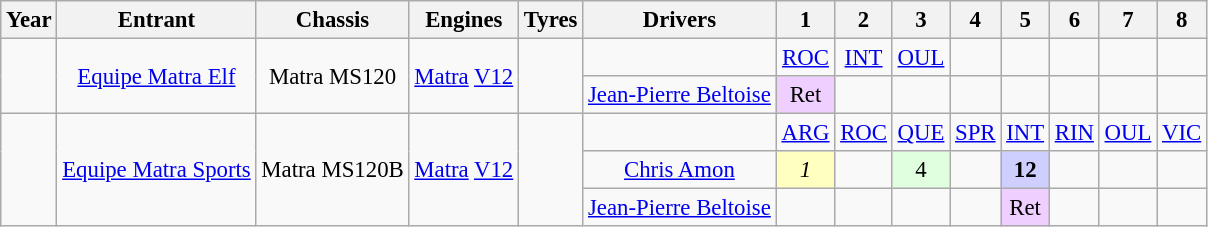<table class="wikitable" style="text-align:center; font-size:95%">
<tr>
<th>Year</th>
<th>Entrant</th>
<th>Chassis</th>
<th>Engines</th>
<th>Tyres</th>
<th>Drivers</th>
<th>1</th>
<th>2</th>
<th>3</th>
<th>4</th>
<th>5</th>
<th>6</th>
<th>7</th>
<th>8</th>
</tr>
<tr>
<td rowspan="2"></td>
<td rowspan="2"><a href='#'>Equipe Matra Elf</a></td>
<td rowspan="2">Matra MS120</td>
<td rowspan="2"><a href='#'>Matra</a> <a href='#'>V12</a></td>
<td rowspan="2"></td>
<td></td>
<td><a href='#'>ROC</a></td>
<td><a href='#'>INT</a></td>
<td><a href='#'>OUL</a></td>
<td></td>
<td></td>
<td></td>
<td></td>
<td></td>
</tr>
<tr>
<td><a href='#'>Jean-Pierre Beltoise</a></td>
<td style="background:#EFCFFF;">Ret</td>
<td></td>
<td></td>
<td></td>
<td></td>
<td></td>
<td></td>
<td></td>
</tr>
<tr>
<td rowspan="3"></td>
<td rowspan="3"><a href='#'>Equipe Matra Sports</a></td>
<td rowspan="3">Matra MS120B</td>
<td rowspan="3"><a href='#'>Matra</a> <a href='#'>V12</a></td>
<td rowspan="3"></td>
<td></td>
<td><a href='#'>ARG</a></td>
<td><a href='#'>ROC</a></td>
<td><a href='#'>QUE</a></td>
<td><a href='#'>SPR</a></td>
<td><a href='#'>INT</a></td>
<td><a href='#'>RIN</a></td>
<td><a href='#'>OUL</a></td>
<td><a href='#'>VIC</a></td>
</tr>
<tr>
<td><a href='#'>Chris Amon</a></td>
<td style="background:#FFFFBF;"><em>1</em></td>
<td></td>
<td style="background:#DFFFDF;">4</td>
<td></td>
<td style="background:#CFCFFF;"><strong>12</strong></td>
<td></td>
<td></td>
<td></td>
</tr>
<tr>
<td><a href='#'>Jean-Pierre Beltoise</a></td>
<td></td>
<td></td>
<td></td>
<td></td>
<td style="background:#EFCFFF;">Ret</td>
<td></td>
<td></td>
<td></td>
</tr>
</table>
